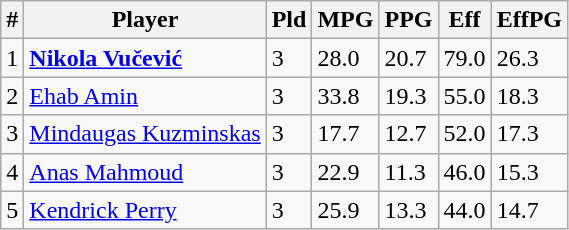<table class=wikitable width=auto>
<tr>
<th>#</th>
<th>Player</th>
<th>Pld</th>
<th>MPG</th>
<th>PPG</th>
<th>Eff</th>
<th>EffPG</th>
</tr>
<tr>
<td>1</td>
<td> <strong><a href='#'>Nikola Vučević</a></strong></td>
<td>3</td>
<td>28.0</td>
<td>20.7</td>
<td>79.0</td>
<td>26.3</td>
</tr>
<tr>
<td>2</td>
<td> <a href='#'>Ehab Amin</a></td>
<td>3</td>
<td>33.8</td>
<td>19.3</td>
<td>55.0</td>
<td>18.3</td>
</tr>
<tr>
<td>3</td>
<td> <a href='#'>Mindaugas Kuzminskas</a></td>
<td>3</td>
<td>17.7</td>
<td>12.7</td>
<td>52.0</td>
<td>17.3</td>
</tr>
<tr>
<td>4</td>
<td> <a href='#'>Anas Mahmoud</a></td>
<td>3</td>
<td>22.9</td>
<td>11.3</td>
<td>46.0</td>
<td>15.3</td>
</tr>
<tr>
<td>5</td>
<td> <a href='#'>Kendrick Perry</a></td>
<td>3</td>
<td>25.9</td>
<td>13.3</td>
<td>44.0</td>
<td>14.7</td>
</tr>
</table>
